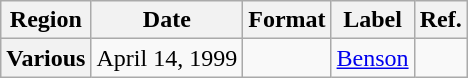<table class="wikitable plainrowheaders">
<tr>
<th scope="col">Region</th>
<th scope="col">Date</th>
<th scope="col">Format</th>
<th scope="col">Label</th>
<th scope="col">Ref.</th>
</tr>
<tr>
<th scope="row">Various</th>
<td>April 14, 1999</td>
<td></td>
<td><a href='#'>Benson</a></td>
<td></td>
</tr>
</table>
